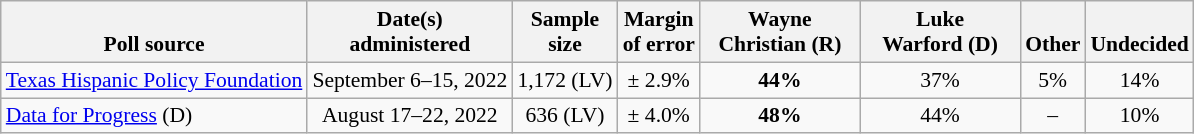<table class="wikitable" style="font-size:90%;text-align:center;">
<tr valign=bottom>
<th>Poll source</th>
<th>Date(s)<br>administered</th>
<th>Sample<br>size</th>
<th>Margin<br>of error</th>
<th style="width:100px;">Wayne<br>Christian (R)</th>
<th style="width:100px;">Luke<br>Warford (D)</th>
<th>Other</th>
<th>Undecided</th>
</tr>
<tr>
<td style="text-align:left;"><a href='#'>Texas Hispanic Policy Foundation</a></td>
<td>September 6–15, 2022</td>
<td>1,172 (LV)</td>
<td>± 2.9%</td>
<td><strong>44%</strong></td>
<td>37%</td>
<td>5%</td>
<td>14%</td>
</tr>
<tr>
<td style="text-align:left;"><a href='#'>Data for Progress</a> (D)</td>
<td>August 17–22, 2022</td>
<td>636 (LV)</td>
<td>± 4.0%</td>
<td><strong>48%</strong></td>
<td>44%</td>
<td>–</td>
<td>10%</td>
</tr>
</table>
